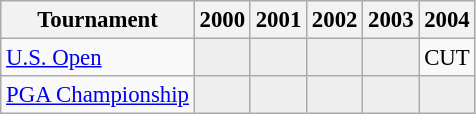<table class="wikitable" style="font-size:95%;text-align:center;">
<tr>
<th>Tournament</th>
<th>2000</th>
<th>2001</th>
<th>2002</th>
<th>2003</th>
<th>2004</th>
</tr>
<tr>
<td align=left><a href='#'>U.S. Open</a></td>
<td style="background:#eeeeee;"></td>
<td style="background:#eeeeee;"></td>
<td style="background:#eeeeee;"></td>
<td style="background:#eeeeee;"></td>
<td>CUT</td>
</tr>
<tr>
<td align=left><a href='#'>PGA Championship</a></td>
<td style="background:#eeeeee;"></td>
<td style="background:#eeeeee;"></td>
<td style="background:#eeeeee;"></td>
<td style="background:#eeeeee;"></td>
<td style="background:#eeeeee;"></td>
</tr>
</table>
